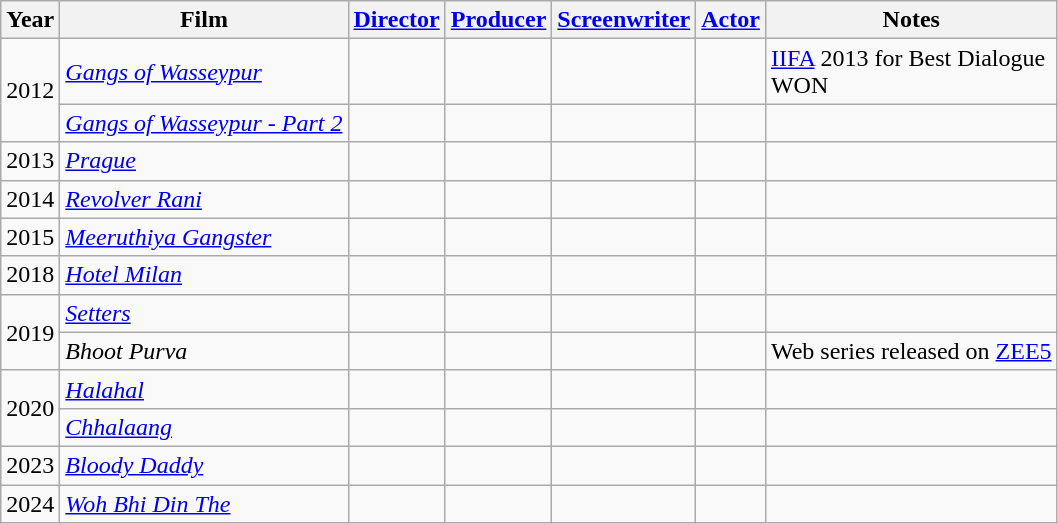<table class="wikitable sortable">
<tr>
<th>Year</th>
<th>Film</th>
<th><a href='#'>Director</a></th>
<th><a href='#'>Producer</a></th>
<th><a href='#'>Screenwriter</a></th>
<th><a href='#'>Actor</a></th>
<th>Notes</th>
</tr>
<tr>
<td rowspan="2" style="text-align:center;">2012</td>
<td><em><a href='#'>Gangs of Wasseypur</a></em></td>
<td></td>
<td></td>
<td></td>
<td></td>
<td><a href='#'>IIFA</a> 2013 for Best Dialogue<br>WON</td>
</tr>
<tr>
<td><em> <a href='#'>Gangs of Wasseypur - Part 2</a></em></td>
<td></td>
<td></td>
<td></td>
<td></td>
<td></td>
</tr>
<tr>
<td style="text-align:center;">2013</td>
<td><em><a href='#'>Prague</a></em></td>
<td></td>
<td></td>
<td></td>
<td></td>
<td></td>
</tr>
<tr>
<td style="text-align:center;">2014</td>
<td><em><a href='#'>Revolver Rani</a></em></td>
<td></td>
<td></td>
<td></td>
<td></td>
<td></td>
</tr>
<tr>
<td>2015</td>
<td><em><a href='#'>Meeruthiya Gangster</a></em></td>
<td></td>
<td></td>
<td></td>
<td></td>
<td></td>
</tr>
<tr>
<td style="text-align:center;">2018</td>
<td><em><a href='#'>Hotel Milan</a></em></td>
<td></td>
<td></td>
<td></td>
<td></td>
<td></td>
</tr>
<tr>
<td rowspan="2" style="text-align:center;">2019</td>
<td><em><a href='#'>Setters</a></em></td>
<td></td>
<td></td>
<td></td>
<td></td>
<td></td>
</tr>
<tr>
<td><em>Bhoot Purva</em></td>
<td></td>
<td></td>
<td></td>
<td></td>
<td>Web series released on <a href='#'>ZEE5</a></td>
</tr>
<tr>
<td rowspan="2" style="text-align:center;">2020</td>
<td><em><a href='#'>Halahal</a></em></td>
<td></td>
<td></td>
<td></td>
<td></td>
<td></td>
</tr>
<tr>
<td><em><a href='#'>Chhalaang</a></em></td>
<td></td>
<td></td>
<td></td>
<td></td>
<td></td>
</tr>
<tr>
<td style="text-align:center;">2023</td>
<td><em><a href='#'>Bloody Daddy</a></em></td>
<td></td>
<td></td>
<td></td>
<td></td>
<td></td>
</tr>
<tr>
<td>2024</td>
<td><em><a href='#'>Woh Bhi Din The</a></em></td>
<td></td>
<td></td>
<td></td>
<td></td>
<td></td>
</tr>
</table>
